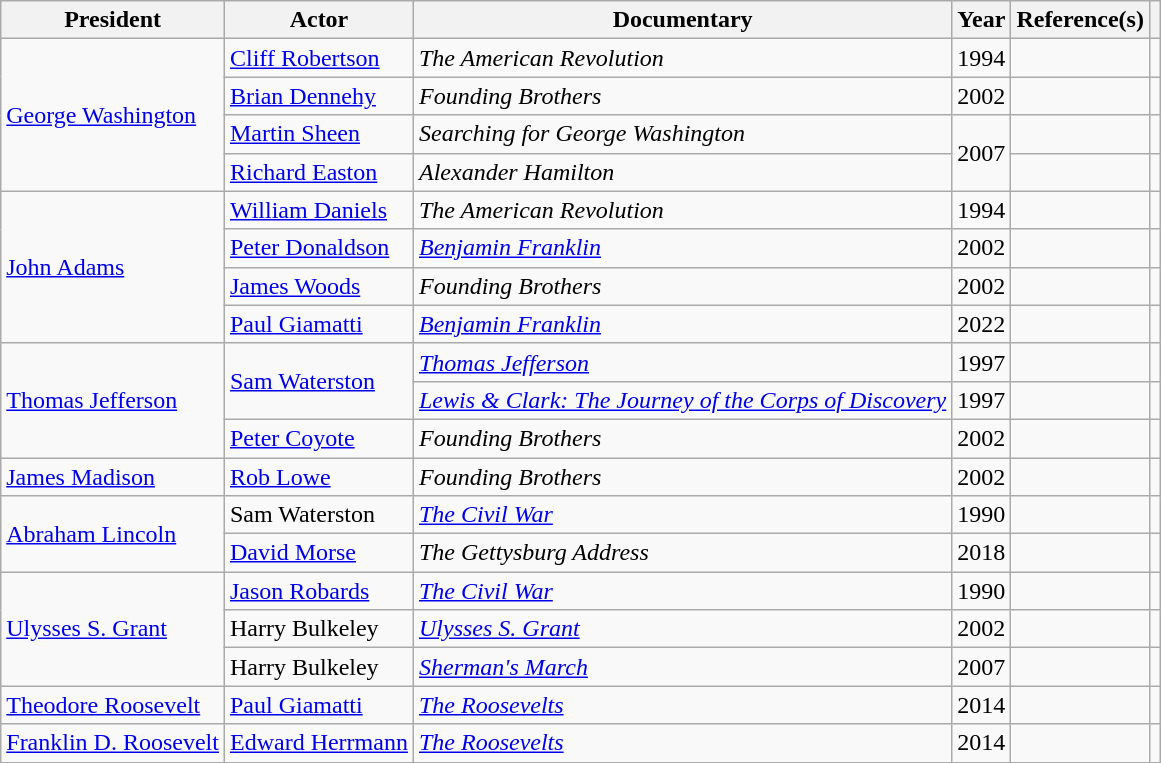<table class="wikitable sortable">
<tr>
<th>President</th>
<th>Actor</th>
<th>Documentary</th>
<th>Year</th>
<th class="unsortable">Reference(s)</th>
<th></th>
</tr>
<tr>
<td rowspan=4><a href='#'>George Washington</a></td>
<td><a href='#'>Cliff Robertson</a></td>
<td><em>The American Revolution</em></td>
<td>1994</td>
<td></td>
<td></td>
</tr>
<tr>
<td><a href='#'>Brian Dennehy</a></td>
<td><em>Founding Brothers</em></td>
<td>2002</td>
<td></td>
<td></td>
</tr>
<tr>
<td><a href='#'>Martin Sheen</a></td>
<td><em>Searching for George Washington</em></td>
<td rowspan="2">2007</td>
<td></td>
<td></td>
</tr>
<tr>
<td><a href='#'>Richard Easton</a></td>
<td><em>Alexander Hamilton</em></td>
<td></td>
<td></td>
</tr>
<tr>
<td rowspan=4><a href='#'>John Adams</a></td>
<td><a href='#'>William Daniels</a></td>
<td><em>The American Revolution</em></td>
<td>1994</td>
<td></td>
<td></td>
</tr>
<tr>
<td><a href='#'>Peter Donaldson</a></td>
<td><em><a href='#'>Benjamin Franklin</a></em></td>
<td>2002</td>
<td></td>
<td></td>
</tr>
<tr>
<td><a href='#'>James Woods</a></td>
<td><em>Founding Brothers</em></td>
<td>2002</td>
<td></td>
<td></td>
</tr>
<tr>
<td><a href='#'>Paul Giamatti</a></td>
<td><em><a href='#'>Benjamin Franklin</a></em></td>
<td>2022</td>
<td></td>
<td></td>
</tr>
<tr>
<td rowspan=3><a href='#'>Thomas Jefferson</a></td>
<td rowspan=2><a href='#'>Sam Waterston</a></td>
<td><em><a href='#'>Thomas Jefferson</a></em></td>
<td>1997</td>
<td></td>
<td></td>
</tr>
<tr>
<td><em><a href='#'>Lewis & Clark: The Journey of the Corps of Discovery</a></em></td>
<td>1997</td>
<td></td>
<td></td>
</tr>
<tr>
<td><a href='#'>Peter Coyote</a></td>
<td><em>Founding Brothers</em></td>
<td>2002</td>
<td></td>
<td></td>
</tr>
<tr>
<td><a href='#'>James Madison</a></td>
<td><a href='#'>Rob Lowe</a></td>
<td><em>Founding Brothers</em></td>
<td>2002</td>
<td></td>
<td></td>
</tr>
<tr>
<td rowspan=2><a href='#'>Abraham Lincoln</a></td>
<td>Sam Waterston</td>
<td><em><a href='#'>The Civil War</a></em></td>
<td>1990</td>
<td></td>
<td></td>
</tr>
<tr>
<td><a href='#'>David Morse</a></td>
<td><em>The Gettysburg Address</em></td>
<td>2018</td>
<td></td>
<td></td>
</tr>
<tr>
<td rowspan=3><a href='#'>Ulysses S. Grant</a></td>
<td><a href='#'>Jason Robards</a></td>
<td><em><a href='#'>The Civil War</a></em></td>
<td>1990</td>
<td></td>
<td></td>
</tr>
<tr>
<td>Harry Bulkeley</td>
<td><em><a href='#'>Ulysses S. Grant</a></em></td>
<td>2002</td>
<td></td>
<td></td>
</tr>
<tr>
<td>Harry Bulkeley</td>
<td><em><a href='#'>Sherman's March</a></em></td>
<td>2007</td>
<td></td>
<td></td>
</tr>
<tr>
<td><a href='#'>Theodore Roosevelt</a></td>
<td><a href='#'>Paul Giamatti</a></td>
<td><em><a href='#'>The Roosevelts</a></em></td>
<td>2014</td>
<td></td>
<td></td>
</tr>
<tr>
<td><a href='#'>Franklin D. Roosevelt</a></td>
<td><a href='#'>Edward Herrmann</a></td>
<td><em><a href='#'>The Roosevelts</a></em></td>
<td>2014</td>
<td></td>
<td></td>
</tr>
</table>
